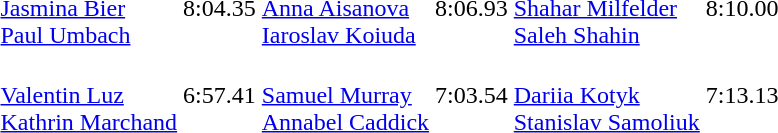<table>
<tr>
<th></th>
<td><br><a href='#'>Jasmina Bier</a><br><a href='#'>Paul Umbach</a></td>
<td>8:04.35</td>
<td><br><a href='#'>Anna Aisanova</a><br><a href='#'>Iaroslav Koiuda</a></td>
<td>8:06.93</td>
<td><br><a href='#'>Shahar Milfelder</a><br><a href='#'>Saleh Shahin</a></td>
<td>8:10.00</td>
</tr>
<tr>
<th></th>
<td><br><a href='#'>Valentin Luz</a><br><a href='#'>Kathrin Marchand</a></td>
<td>6:57.41</td>
<td><br><a href='#'>Samuel Murray</a><br><a href='#'>Annabel Caddick</a></td>
<td>7:03.54</td>
<td><br><a href='#'>Dariia Kotyk</a><br><a href='#'>Stanislav Samoliuk</a></td>
<td>7:13.13</td>
</tr>
</table>
